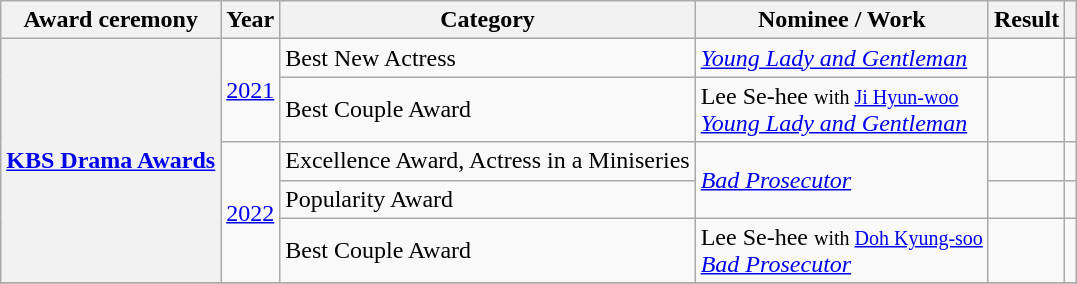<table class="wikitable plainrowheaders sortable">
<tr>
<th scope="col">Award ceremony</th>
<th scope="col">Year</th>
<th scope="col">Category</th>
<th scope="col">Nominee / Work</th>
<th scope="col">Result</th>
<th scope="col" class="unsortable"></th>
</tr>
<tr>
<th scope="row"  rowspan="5"><a href='#'>KBS Drama Awards</a></th>
<td rowspan=2><a href='#'>2021</a></td>
<td>Best New Actress</td>
<td><em><a href='#'>Young Lady and Gentleman</a></em></td>
<td></td>
<td style="text-align:center"></td>
</tr>
<tr>
<td>Best Couple Award</td>
<td>Lee Se-hee <small>with <a href='#'>Ji Hyun-woo</a></small><br><em><a href='#'>Young Lady and Gentleman</a></em></td>
<td></td>
<td style="text-align:center"></td>
</tr>
<tr>
<td rowspan=3><a href='#'>2022</a></td>
<td>Excellence Award, Actress in a Miniseries</td>
<td rowspan="2"><em><a href='#'>Bad Prosecutor</a></em></td>
<td></td>
<td style="text-align:center"></td>
</tr>
<tr>
<td>Popularity Award</td>
<td></td>
<td style="text-align:center"></td>
</tr>
<tr>
<td>Best Couple Award</td>
<td>Lee Se-hee <small>with <a href='#'>Doh Kyung-soo</a></small><br> <em><a href='#'>Bad Prosecutor</a></em></td>
<td></td>
<td style="text-align:center"></td>
</tr>
<tr>
</tr>
</table>
